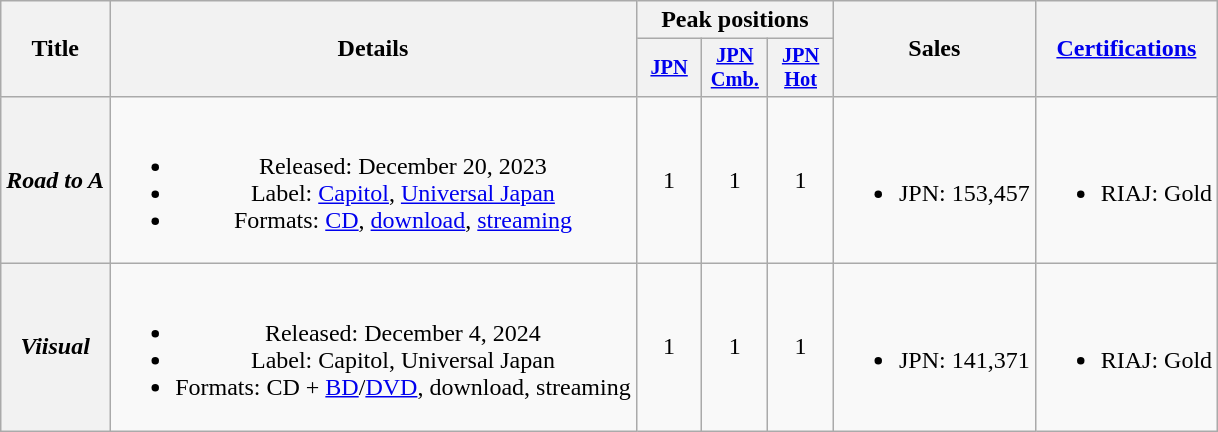<table class="wikitable plainrowheaders" style="text-align:center;">
<tr>
<th scope="col" rowspan="2">Title</th>
<th scope="col" rowspan="2">Details</th>
<th scope="col" colspan="3">Peak positions</th>
<th scope="col" rowspan="2">Sales</th>
<th scope="col" rowspan="2"><a href='#'>Certifications</a></th>
</tr>
<tr>
<th scope="col" style="width:2.75em;font-size:85%;"><a href='#'>JPN</a><br></th>
<th scope="col" style="width:2.75em;font-size:85%;"><a href='#'>JPN<br>Cmb.</a><br></th>
<th scope="col" style="width:2.75em;font-size:85%;"><a href='#'>JPN<br>Hot</a><br></th>
</tr>
<tr>
<th scope="row"><em>Road to A</em></th>
<td><br><ul><li>Released: December 20, 2023</li><li>Label: <a href='#'>Capitol</a>, <a href='#'>Universal Japan</a></li><li>Formats: <a href='#'>CD</a>, <a href='#'>download</a>, <a href='#'>streaming</a></li></ul></td>
<td>1</td>
<td>1</td>
<td>1</td>
<td><br><ul><li>JPN: 153,457</li></ul></td>
<td><br><ul><li>RIAJ: Gold </li></ul></td>
</tr>
<tr>
<th scope="row"><em>Viisual</em></th>
<td><br><ul><li>Released: December 4, 2024</li><li>Label: Capitol, Universal Japan</li><li>Formats: CD + <a href='#'>BD</a>/<a href='#'>DVD</a>, download, streaming</li></ul></td>
<td>1</td>
<td>1</td>
<td>1</td>
<td><br><ul><li>JPN: 141,371</li></ul></td>
<td><br><ul><li>RIAJ: Gold </li></ul></td>
</tr>
</table>
